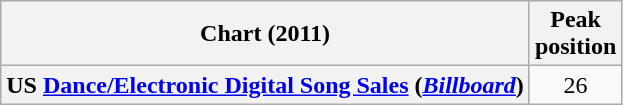<table class="wikitable plainrowheaders" style="text-align:center">
<tr>
<th scope="col">Chart (2011)</th>
<th scope="col">Peak<br> position</th>
</tr>
<tr>
<th scope="row">US <a href='#'>Dance/Electronic Digital Song Sales</a> (<a href='#'><em>Billboard</em></a>)</th>
<td>26</td>
</tr>
</table>
